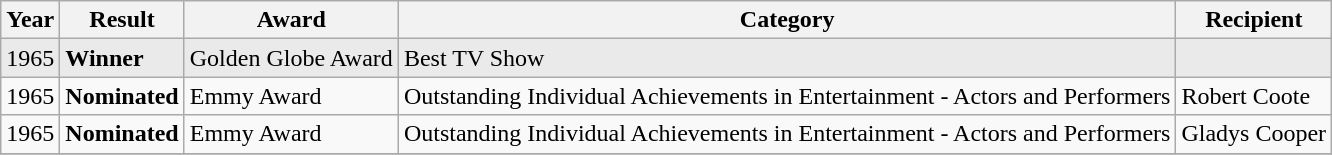<table class="wikitable">
<tr>
<th>Year</th>
<th>Result</th>
<th>Award</th>
<th>Category</th>
<th>Recipient</th>
</tr>
<tr style="background-color: #EAEAEA;" |>
<td>1965</td>
<td><strong>Winner</strong></td>
<td>Golden Globe Award</td>
<td>Best TV Show</td>
<td></td>
</tr>
<tr>
<td>1965</td>
<td><strong>Nominated</strong></td>
<td>Emmy Award</td>
<td>Outstanding Individual Achievements in Entertainment - Actors and Performers</td>
<td>Robert Coote</td>
</tr>
<tr>
<td>1965</td>
<td><strong>Nominated</strong></td>
<td>Emmy Award</td>
<td>Outstanding Individual Achievements in Entertainment - Actors and Performers</td>
<td>Gladys Cooper</td>
</tr>
<tr>
</tr>
</table>
